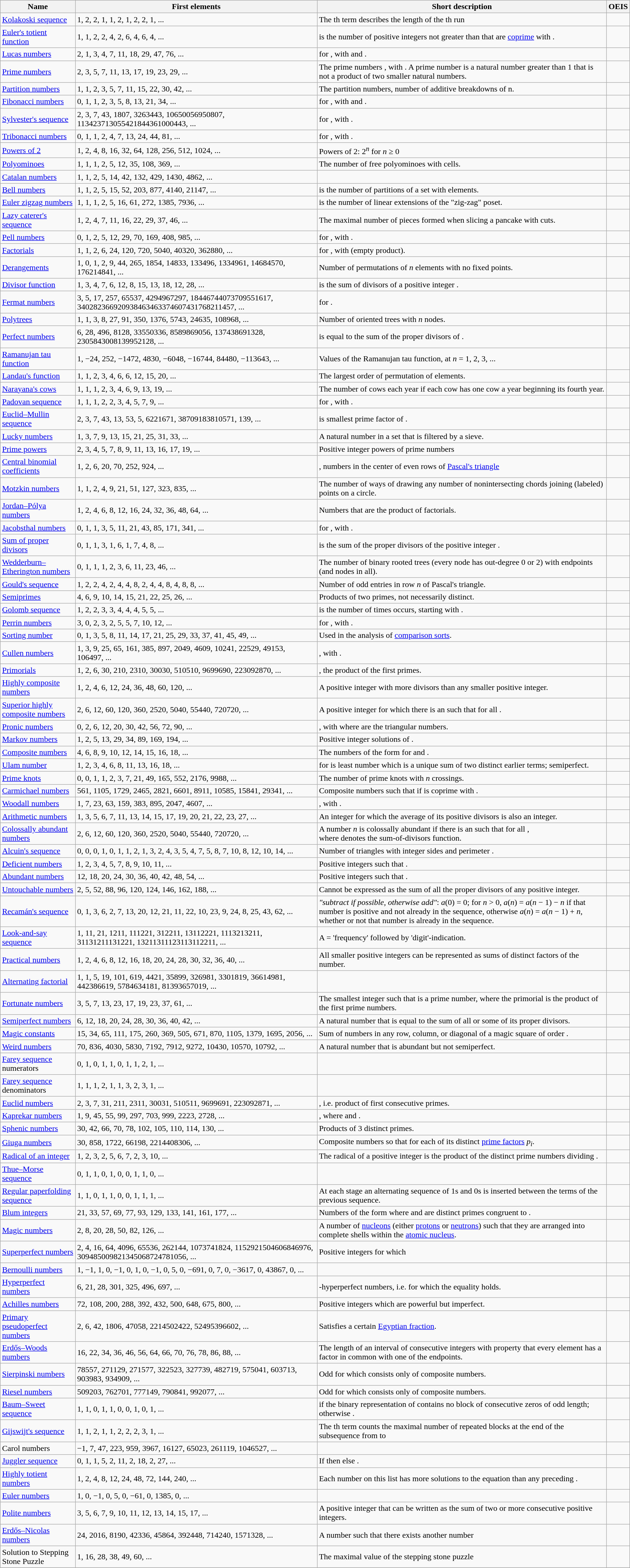<table class="wikitable sortable">
<tr>
<th>Name</th>
<th>First elements</th>
<th>Short description</th>
<th>OEIS</th>
</tr>
<tr>
<td><a href='#'>Kolakoski sequence</a></td>
<td>1, 2, 2, 1, 1, 2, 1, 2, 2, 1, ...</td>
<td>The th term describes the length of the th run</td>
<td></td>
</tr>
<tr>
<td><a href='#'>Euler's totient function</a> </td>
<td>1, 1, 2, 2, 4,  2,  6, 4, 6, 4, ...</td>
<td> is the number of positive integers not greater than  that are <a href='#'>coprime</a> with .</td>
<td></td>
</tr>
<tr>
<td><a href='#'>Lucas numbers</a> </td>
<td>2, 1, 3, 4, 7, 11, 18, 29, 47, 76, ...</td>
<td> for , with  and .</td>
<td></td>
</tr>
<tr>
<td><a href='#'>Prime numbers</a> </td>
<td>2, 3, 5, 7, 11, 13, 17, 19, 23, 29, ...</td>
<td>The prime numbers , with . A prime number is a natural number greater than 1 that is not a product of two smaller natural numbers.</td>
<td></td>
</tr>
<tr>
<td><a href='#'>Partition numbers</a> <br></td>
<td>1, 1, 2, 3, 5, 7, 11, 15, 22, 30, 42, ...</td>
<td>The partition numbers, number of additive breakdowns of n.</td>
<td></td>
</tr>
<tr>
<td><a href='#'>Fibonacci numbers</a> </td>
<td>0, 1, 1, 2, 3, 5, 8, 13, 21, 34, ...</td>
<td> for , with  and .</td>
<td></td>
</tr>
<tr>
<td><a href='#'>Sylvester's sequence</a></td>
<td>2, 3, 7, 43, 1807, 3263443, 10650056950807, 113423713055421844361000443, ...</td>
<td> for , with .</td>
<td></td>
</tr>
<tr>
<td><a href='#'>Tribonacci numbers</a></td>
<td>0, 1, 1, 2, 4, 7, 13, 24, 44, 81, ...</td>
<td> for , with .</td>
<td></td>
</tr>
<tr>
<td><a href='#'>Powers of 2</a></td>
<td>1, 2, 4, 8, 16, 32, 64, 128, 256, 512, 1024, ...</td>
<td>Powers of 2: 2<sup><em>n</em></sup> for <em>n</em> ≥ 0</td>
<td></td>
</tr>
<tr>
<td><a href='#'>Polyominoes</a></td>
<td>1, 1, 1, 2, 5, 12, 35, 108, 369, ...</td>
<td>The number of free polyominoes with  cells.</td>
<td></td>
</tr>
<tr>
<td><a href='#'>Catalan numbers</a> </td>
<td>1, 1, 2, 5, 14, 42, 132, 429, 1430, 4862, ...</td>
<td></td>
<td></td>
</tr>
<tr>
<td><a href='#'>Bell numbers</a> </td>
<td>1, 1, 2, 5, 15, 52, 203, 877, 4140, 21147, ...</td>
<td> is the number of partitions of a set with  elements.</td>
<td></td>
</tr>
<tr>
<td><a href='#'>Euler zigzag numbers</a> </td>
<td>1, 1, 1, 2, 5, 16, 61, 272, 1385, 7936, ...</td>
<td> is the number of linear extensions of the "zig-zag" poset.</td>
<td></td>
</tr>
<tr>
<td><a href='#'>Lazy caterer's sequence</a></td>
<td>1, 2, 4, 7, 11, 16, 22, 29, 37, 46, ...</td>
<td>The maximal number of pieces formed when slicing a pancake with  cuts.</td>
<td></td>
</tr>
<tr>
<td><a href='#'>Pell numbers</a> </td>
<td>0, 1, 2, 5, 12, 29, 70, 169, 408, 985, ...</td>
<td> for , with .</td>
<td></td>
</tr>
<tr>
<td><a href='#'>Factorials</a> </td>
<td>1, 1, 2, 6, 24, 120, 720, 5040, 40320, 362880, ...</td>
<td> for , with  (empty product).</td>
<td></td>
</tr>
<tr>
<td><a href='#'>Derangements</a></td>
<td>1, 0, 1, 2, 9, 44, 265, 1854, 14833, 133496, 1334961, 14684570, 176214841, ...</td>
<td>Number of permutations of <em>n</em> elements with no fixed points.</td>
<td></td>
</tr>
<tr>
<td><a href='#'>Divisor function</a> </td>
<td>1, 3, 4, 7, 6, 12, 8, 15, 13, 18, 12, 28, ...</td>
<td> is the sum of divisors of a positive integer .</td>
<td></td>
</tr>
<tr>
<td><a href='#'>Fermat numbers</a> </td>
<td>3, 5, 17, 257, 65537, 4294967297, 18446744073709551617, 340282366920938463463374607431768211457, ...</td>
<td> for .</td>
<td></td>
</tr>
<tr>
<td><a href='#'>Polytrees</a></td>
<td>1, 1, 3, 8, 27, 91, 350, 1376, 5743, 24635, 108968, ...</td>
<td>Number of oriented trees with <em>n</em> nodes.</td>
<td></td>
</tr>
<tr>
<td><a href='#'>Perfect numbers</a></td>
<td>6, 28, 496, 8128, 33550336, 8589869056, 137438691328, 2305843008139952128, ...</td>
<td> is equal to the sum  of the proper divisors of .</td>
<td></td>
</tr>
<tr>
<td><a href='#'>Ramanujan tau function</a></td>
<td>1, −24, 252, −1472, 4830, −6048, −16744, 84480, −113643, ...</td>
<td>Values of the Ramanujan tau function,  at <em>n</em> = 1, 2, 3, ...</td>
<td></td>
</tr>
<tr>
<td><a href='#'>Landau's function</a></td>
<td>1, 1, 2, 3, 4, 6, 6, 12, 15, 20, ...</td>
<td>The largest order of permutation of  elements.</td>
<td></td>
</tr>
<tr>
<td><a href='#'>Narayana's cows</a></td>
<td>1, 1, 1, 2, 3, 4, 6, 9, 13, 19, ...</td>
<td>The number of cows each year if each cow has one cow a year beginning its fourth year.</td>
<td></td>
</tr>
<tr>
<td><a href='#'>Padovan sequence</a></td>
<td>1, 1, 1, 2, 2, 3, 4, 5, 7, 9, ...</td>
<td> for , with .</td>
<td></td>
</tr>
<tr>
<td><a href='#'>Euclid–Mullin sequence</a></td>
<td>2, 3, 7, 43, 13, 53, 5, 6221671, 38709183810571, 139, ...</td>
<td> is smallest prime factor of .</td>
<td></td>
</tr>
<tr>
<td><a href='#'>Lucky numbers</a></td>
<td>1, 3, 7, 9, 13, 15, 21, 25, 31, 33, ...</td>
<td>A natural number in a set that is filtered by a sieve.</td>
<td></td>
</tr>
<tr>
<td><a href='#'>Prime powers</a></td>
<td>2, 3, 4, 5, 7, 8, 9, 11, 13, 16, 17, 19, ...</td>
<td>Positive integer powers of prime numbers</td>
<td></td>
</tr>
<tr>
<td><a href='#'>Central binomial coefficients</a></td>
<td>1, 2, 6, 20, 70, 252, 924, ...</td>
<td>, numbers in the center of even rows of <a href='#'>Pascal's triangle</a></td>
<td></td>
</tr>
<tr>
<td><a href='#'>Motzkin numbers</a></td>
<td>1, 1, 2, 4, 9, 21, 51, 127, 323, 835, ...</td>
<td>The number of ways of drawing any number of nonintersecting chords joining  (labeled) points on a circle.</td>
<td></td>
</tr>
<tr>
<td><a href='#'>Jordan–Pólya numbers</a></td>
<td>1, 2, 4, 6, 8, 12, 16, 24, 32, 36, 48, 64, ...</td>
<td>Numbers that are the product of factorials.</td>
<td></td>
</tr>
<tr>
<td><a href='#'>Jacobsthal numbers</a></td>
<td>0, 1, 1, 3, 5, 11, 21, 43, 85, 171, 341, ...</td>
<td> for , with .</td>
<td></td>
</tr>
<tr>
<td><a href='#'>Sum of proper divisors</a> </td>
<td>0, 1, 1, 3, 1,  6, 1, 7, 4, 8, ...</td>
<td> is the sum of the proper divisors of the positive integer .</td>
<td></td>
</tr>
<tr>
<td><a href='#'>Wedderburn–Etherington numbers</a></td>
<td>0, 1, 1, 1, 2, 3, 6, 11, 23, 46, ...</td>
<td>The number of binary rooted trees (every node has out-degree 0 or 2) with  endpoints (and  nodes in all).</td>
<td></td>
</tr>
<tr>
<td><a href='#'>Gould's sequence</a></td>
<td>1, 2, 2, 4, 2, 4, 4, 8, 2, 4, 4, 8, 4, 8, 8, ...</td>
<td>Number of odd entries in row <em>n</em> of Pascal's triangle.</td>
<td></td>
</tr>
<tr>
<td><a href='#'>Semiprimes</a></td>
<td>4, 6, 9, 10, 14, 15, 21, 22, 25, 26, ...</td>
<td>Products of two primes, not necessarily distinct.</td>
<td></td>
</tr>
<tr>
<td><a href='#'>Golomb sequence</a></td>
<td>1, 2, 2, 3, 3, 4, 4, 4, 5, 5, ...</td>
<td> is the number of times  occurs, starting with .</td>
<td></td>
</tr>
<tr>
<td><a href='#'>Perrin numbers</a> </td>
<td>3, 0, 2, 3, 2, 5, 5, 7, 10, 12, ...</td>
<td> for , with .</td>
<td></td>
</tr>
<tr>
<td><a href='#'>Sorting number</a></td>
<td>0, 1, 3, 5, 8, 11, 14, 17, 21, 25, 29, 33, 37, 41, 45, 49, ...</td>
<td>Used in the analysis of <a href='#'>comparison sorts</a>.</td>
<td></td>
</tr>
<tr>
<td><a href='#'>Cullen numbers</a> </td>
<td>1, 3, 9, 25, 65, 161, 385, 897, 2049, 4609, 10241, 22529, 49153, 106497, ...</td>
<td>, with .</td>
<td></td>
</tr>
<tr>
<td><a href='#'>Primorials</a> </td>
<td>1, 2, 6, 30, 210, 2310, 30030, 510510, 9699690, 223092870, ...</td>
<td>, the product of the first  primes.</td>
<td></td>
</tr>
<tr>
<td><a href='#'>Highly composite numbers</a></td>
<td>1, 2, 4, 6, 12, 24, 36, 48, 60, 120, ...</td>
<td>A positive integer with more divisors than any smaller positive integer.</td>
<td></td>
</tr>
<tr>
<td><a href='#'>Superior highly composite numbers</a></td>
<td>2, 6, 12, 60, 120, 360, 2520, 5040, 55440, 720720, ...</td>
<td>A positive integer  for which there is an  such that  for all .</td>
<td></td>
</tr>
<tr>
<td><a href='#'>Pronic numbers</a></td>
<td>0, 2, 6, 12, 20, 30, 42, 56, 72, 90, ...</td>
<td>, with  where  are the triangular numbers.</td>
<td></td>
</tr>
<tr>
<td><a href='#'>Markov numbers</a></td>
<td>1, 2, 5, 13, 29, 34, 89, 169, 194, ...</td>
<td>Positive integer solutions of .</td>
<td></td>
</tr>
<tr>
<td><a href='#'>Composite numbers</a></td>
<td>4, 6, 8, 9, 10, 12, 14, 15, 16, 18, ...</td>
<td>The numbers  of the form  for  and .</td>
<td></td>
</tr>
<tr>
<td><a href='#'>Ulam number</a></td>
<td>1, 2, 3, 4, 6, 8, 11, 13, 16, 18, ...</td>
<td> for  is least number  which is a unique sum of two distinct earlier terms; semiperfect.</td>
<td></td>
</tr>
<tr>
<td><a href='#'>Prime knots</a></td>
<td>0, 0, 1, 1, 2, 3, 7, 21, 49, 165, 552, 2176, 9988, ...</td>
<td>The number of prime knots with <em>n</em> crossings.</td>
<td></td>
</tr>
<tr>
<td><a href='#'>Carmichael numbers</a></td>
<td>561, 1105, 1729, 2465, 2821, 6601, 8911, 10585, 15841, 29341, ...</td>
<td>Composite numbers  such that  if  is coprime with .</td>
<td></td>
</tr>
<tr>
<td><a href='#'>Woodall numbers</a></td>
<td>1, 7, 23, 63, 159, 383, 895, 2047, 4607, ...</td>
<td>, with .</td>
<td></td>
</tr>
<tr>
<td><a href='#'>Arithmetic numbers</a></td>
<td>1, 3, 5, 6, 7, 11, 13, 14, 15, 17, 19, 20, 21, 22, 23, 27, ...</td>
<td>An integer for which the average of its positive divisors is also an integer.</td>
<td></td>
</tr>
<tr>
<td><a href='#'>Colossally abundant numbers</a></td>
<td>2, 6, 12, 60, 120, 360, 2520, 5040, 55440, 720720, ...</td>
<td>A number <em>n</em> is colossally abundant if there is an  such that for all ,<br>where  denotes the sum-of-divisors function.</td>
<td></td>
</tr>
<tr>
<td><a href='#'>Alcuin's sequence</a></td>
<td>0, 0, 0, 1, 0, 1, 1, 2, 1, 3, 2, 4, 3, 5, 4, 7, 5, 8, 7, 10, 8, 12, 10, 14, ...</td>
<td>Number of triangles with integer sides and perimeter .</td>
<td></td>
</tr>
<tr>
<td><a href='#'>Deficient numbers</a></td>
<td>1, 2, 3, 4, 5, 7, 8, 9, 10, 11, ...</td>
<td>Positive integers  such that .</td>
<td></td>
</tr>
<tr>
<td><a href='#'>Abundant numbers</a></td>
<td>12, 18, 20, 24, 30, 36, 40, 42, 48, 54, ...</td>
<td>Positive integers  such that .</td>
<td></td>
</tr>
<tr>
<td><a href='#'>Untouchable numbers</a></td>
<td>2, 5, 52, 88, 96, 120, 124, 146, 162, 188, ...</td>
<td>Cannot be expressed as the sum of all the proper divisors of any positive integer.</td>
<td></td>
</tr>
<tr>
<td><a href='#'>Recamán's sequence</a></td>
<td>0, 1, 3, 6, 2, 7, 13, 20, 12, 21, 11, 22, 10, 23, 9, 24, 8, 25, 43, 62, ...</td>
<td><em>"subtract if possible, otherwise add"</em>: <em>a</em>(0) = 0; for <em>n</em> > 0, <em>a</em>(<em>n</em>) = <em>a</em>(<em>n</em> − 1) − <em>n</em> if that number is positive and not already in the sequence, otherwise <em>a</em>(<em>n</em>) = <em>a</em>(<em>n</em> − 1) + <em>n</em>, whether or not that number is already in the sequence.</td>
<td></td>
</tr>
<tr>
<td><a href='#'>Look-and-say sequence</a></td>
<td>1, 11, 21, 1211, 111221, 312211, 13112221, 1113213211, 31131211131221, 13211311123113112211, ...</td>
<td>A = 'frequency' followed by 'digit'-indication.</td>
<td></td>
</tr>
<tr>
<td><a href='#'>Practical numbers</a></td>
<td>1, 2, 4, 6, 8, 12, 16, 18, 20, 24, 28, 30, 32, 36, 40, ...</td>
<td>All smaller positive integers can be represented as sums of distinct factors of the number.</td>
<td></td>
</tr>
<tr>
<td><a href='#'>Alternating factorial</a></td>
<td>1, 1, 5, 19, 101, 619, 4421, 35899, 326981, 3301819, 36614981, 442386619, 5784634181, 81393657019, ...</td>
<td></td>
<td></td>
</tr>
<tr>
<td><a href='#'>Fortunate numbers</a></td>
<td>3, 5, 7, 13, 23, 17, 19, 23, 37, 61, ...</td>
<td>The smallest integer  such that  is a prime number, where the primorial  is the product of the first  prime numbers.</td>
<td></td>
</tr>
<tr>
<td><a href='#'>Semiperfect numbers</a></td>
<td>6, 12, 18, 20, 24, 28, 30, 36, 40, 42, ...</td>
<td>A natural number  that is equal to the sum of all or some of its proper divisors.</td>
<td></td>
</tr>
<tr>
<td><a href='#'>Magic constants</a></td>
<td>15, 34, 65, 111, 175, 260, 369, 505, 671, 870, 1105, 1379, 1695, 2056, ...</td>
<td>Sum of numbers in any row, column, or diagonal of a magic square of order .</td>
<td></td>
</tr>
<tr>
<td><a href='#'>Weird numbers</a></td>
<td>70, 836, 4030, 5830, 7192, 7912, 9272, 10430, 10570, 10792, ...</td>
<td>A natural number that is abundant but not semiperfect.</td>
<td></td>
</tr>
<tr>
<td><a href='#'>Farey sequence</a> numerators</td>
<td>0, 1, 0, 1, 1, 0, 1, 1, 2, 1, ...</td>
<td> </td>
<td></td>
</tr>
<tr>
<td><a href='#'>Farey sequence</a> denominators</td>
<td>1, 1, 1, 2, 1, 1, 3, 2, 3, 1, ...</td>
<td> </td>
<td></td>
</tr>
<tr>
<td><a href='#'>Euclid numbers</a></td>
<td>2, 3, 7, 31, 211, 2311, 30031, 510511, 9699691, 223092871, ...</td>
<td>, i.e.  product of first  consecutive primes.</td>
<td></td>
</tr>
<tr>
<td><a href='#'>Kaprekar numbers</a></td>
<td>1, 9, 45, 55, 99, 297, 703, 999, 2223, 2728, ...</td>
<td>, where  and .</td>
<td></td>
</tr>
<tr>
<td><a href='#'>Sphenic numbers</a></td>
<td>30, 42, 66, 70, 78, 102, 105, 110, 114, 130, ...</td>
<td>Products of 3 distinct primes.</td>
<td></td>
</tr>
<tr>
<td><a href='#'>Giuga numbers</a></td>
<td>30, 858, 1722, 66198, 2214408306, ...</td>
<td>Composite numbers so that  for each of its distinct <a href='#'>prime factors</a> <em>p</em><sub><em>i</em></sub>.</td>
<td></td>
</tr>
<tr>
<td><a href='#'>Radical of an integer</a></td>
<td>1, 2, 3, 2, 5, 6, 7, 2, 3, 10, ...</td>
<td>The radical of a positive integer  is the product of the distinct prime numbers dividing .</td>
<td></td>
</tr>
<tr>
<td><a href='#'>Thue–Morse sequence</a></td>
<td>0, 1, 1, 0, 1, 0, 0, 1, 1, 0, ...</td>
<td></td>
<td></td>
</tr>
<tr>
<td><a href='#'>Regular paperfolding sequence</a></td>
<td>1, 1, 0, 1, 1, 0, 0, 1, 1, 1, ...</td>
<td>At each stage an alternating sequence of 1s and 0s is inserted between the terms of the previous sequence.</td>
<td></td>
</tr>
<tr>
<td><a href='#'>Blum integers</a></td>
<td>21, 33, 57, 69, 77, 93, 129, 133, 141, 161, 177, ...</td>
<td>Numbers of the form  where  and  are distinct primes congruent to .</td>
<td></td>
</tr>
<tr>
<td><a href='#'>Magic numbers</a></td>
<td>2, 8, 20, 28, 50, 82, 126, ...</td>
<td>A number of <a href='#'>nucleons</a> (either <a href='#'>protons</a> or <a href='#'>neutrons</a>) such that they are arranged into complete shells within the <a href='#'>atomic nucleus</a>.</td>
<td></td>
</tr>
<tr>
<td><a href='#'>Superperfect numbers</a></td>
<td>2, 4, 16, 64, 4096, 65536, 262144, 1073741824, 1152921504606846976, 309485009821345068724781056, ...</td>
<td>Positive integers  for which </td>
<td></td>
</tr>
<tr>
<td><a href='#'>Bernoulli numbers</a> </td>
<td>1, −1, 1, 0, −1, 0, 1, 0, −1, 0, 5, 0, −691, 0, 7, 0, −3617, 0, 43867, 0, ...</td>
<td> </td>
<td></td>
</tr>
<tr>
<td><a href='#'>Hyperperfect numbers</a></td>
<td>6, 21, 28, 301, 325, 496, 697, ...</td>
<td>-hyperperfect numbers, i.e.  for which the equality  holds.</td>
<td></td>
</tr>
<tr>
<td><a href='#'>Achilles numbers</a></td>
<td>72, 108, 200, 288, 392, 432, 500, 648, 675, 800, ...</td>
<td>Positive integers which are powerful but imperfect.</td>
<td></td>
</tr>
<tr>
<td><a href='#'>Primary pseudoperfect numbers</a></td>
<td>2, 6, 42, 1806, 47058, 2214502422, 52495396602, ...</td>
<td>Satisfies a certain <a href='#'>Egyptian fraction</a>.</td>
<td></td>
</tr>
<tr>
<td><a href='#'>Erdős–Woods numbers</a></td>
<td>16, 22, 34, 36, 46, 56, 64, 66, 70, 76, 78, 86, 88, ...</td>
<td>The length of an interval of consecutive integers with property that every element has a factor in common with one of the endpoints.</td>
<td></td>
</tr>
<tr>
<td><a href='#'>Sierpinski numbers</a></td>
<td>78557, 271129, 271577, 322523, 327739, 482719, 575041, 603713, 903983, 934909, ...</td>
<td>Odd  for which  consists only of composite numbers.</td>
<td></td>
</tr>
<tr>
<td><a href='#'>Riesel numbers</a></td>
<td>509203, 762701, 777149, 790841, 992077, ...</td>
<td>Odd  for which  consists only of composite numbers.</td>
<td></td>
</tr>
<tr>
<td><a href='#'>Baum–Sweet sequence</a></td>
<td>1, 1, 0, 1, 1, 0, 0, 1, 0, 1, ...</td>
<td> if the binary representation of  contains no block of consecutive zeros of odd length; otherwise .</td>
<td></td>
</tr>
<tr>
<td><a href='#'>Gijswijt's sequence</a></td>
<td>1, 1, 2, 1, 1, 2, 2, 2, 3, 1, ...</td>
<td>The th term counts the maximal number of repeated blocks at the end of the subsequence from  to </td>
<td></td>
</tr>
<tr>
<td>Carol numbers</td>
<td>−1, 7, 47, 223, 959, 3967, 16127, 65023, 261119, 1046527, ...</td>
<td></td>
<td></td>
</tr>
<tr>
<td><a href='#'>Juggler sequence</a></td>
<td>0, 1, 1, 5, 2, 11, 2, 18, 2, 27, ...</td>
<td>If  then  else .</td>
<td></td>
</tr>
<tr>
<td><a href='#'>Highly totient numbers</a></td>
<td>1, 2, 4, 8, 12, 24, 48, 72, 144, 240, ...</td>
<td>Each number  on this list has more solutions to the equation  than any preceding .</td>
<td></td>
</tr>
<tr>
<td><a href='#'>Euler numbers</a></td>
<td>1, 0, −1, 0, 5, 0, −61, 0, 1385, 0, ...</td>
<td></td>
<td></td>
</tr>
<tr>
<td><a href='#'>Polite numbers</a></td>
<td>3, 5, 6, 7, 9, 10, 11, 12, 13, 14, 15, 17, ...</td>
<td>A positive integer that can be written as the sum of two or more consecutive positive integers.</td>
<td></td>
</tr>
<tr>
<td><a href='#'>Erdős–Nicolas numbers</a></td>
<td>24, 2016, 8190, 42336, 45864, 392448, 714240, 1571328, ...</td>
<td>A number  such that there exists another number </td>
<td></td>
</tr>
<tr>
<td>Solution to Stepping Stone Puzzle</td>
<td>1, 16, 28, 38, 49, 60, ...</td>
<td>The maximal value  of the stepping stone puzzle</td>
<td></td>
</tr>
<tr>
</tr>
</table>
